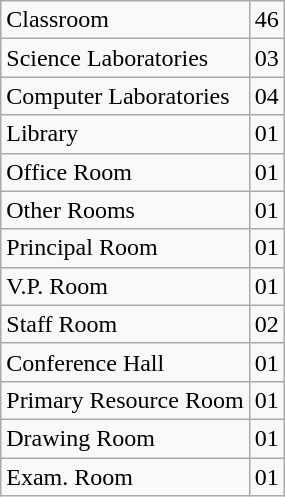<table class="wikitable">
<tr>
<td>Classroom</td>
<td>46</td>
</tr>
<tr>
<td>Science Laboratories</td>
<td>03</td>
</tr>
<tr>
<td>Computer Laboratories</td>
<td>04</td>
</tr>
<tr>
<td>Library</td>
<td>01</td>
</tr>
<tr>
<td>Office Room</td>
<td>01</td>
</tr>
<tr>
<td>Other Rooms</td>
<td>01</td>
</tr>
<tr>
<td>Principal Room</td>
<td>01</td>
</tr>
<tr>
<td>V.P. Room</td>
<td>01</td>
</tr>
<tr>
<td>Staff Room</td>
<td>02</td>
</tr>
<tr>
<td>Conference Hall</td>
<td>01</td>
</tr>
<tr>
<td>Primary Resource Room</td>
<td>01</td>
</tr>
<tr>
<td>Drawing Room</td>
<td>01</td>
</tr>
<tr>
<td>Exam. Room</td>
<td>01</td>
</tr>
</table>
